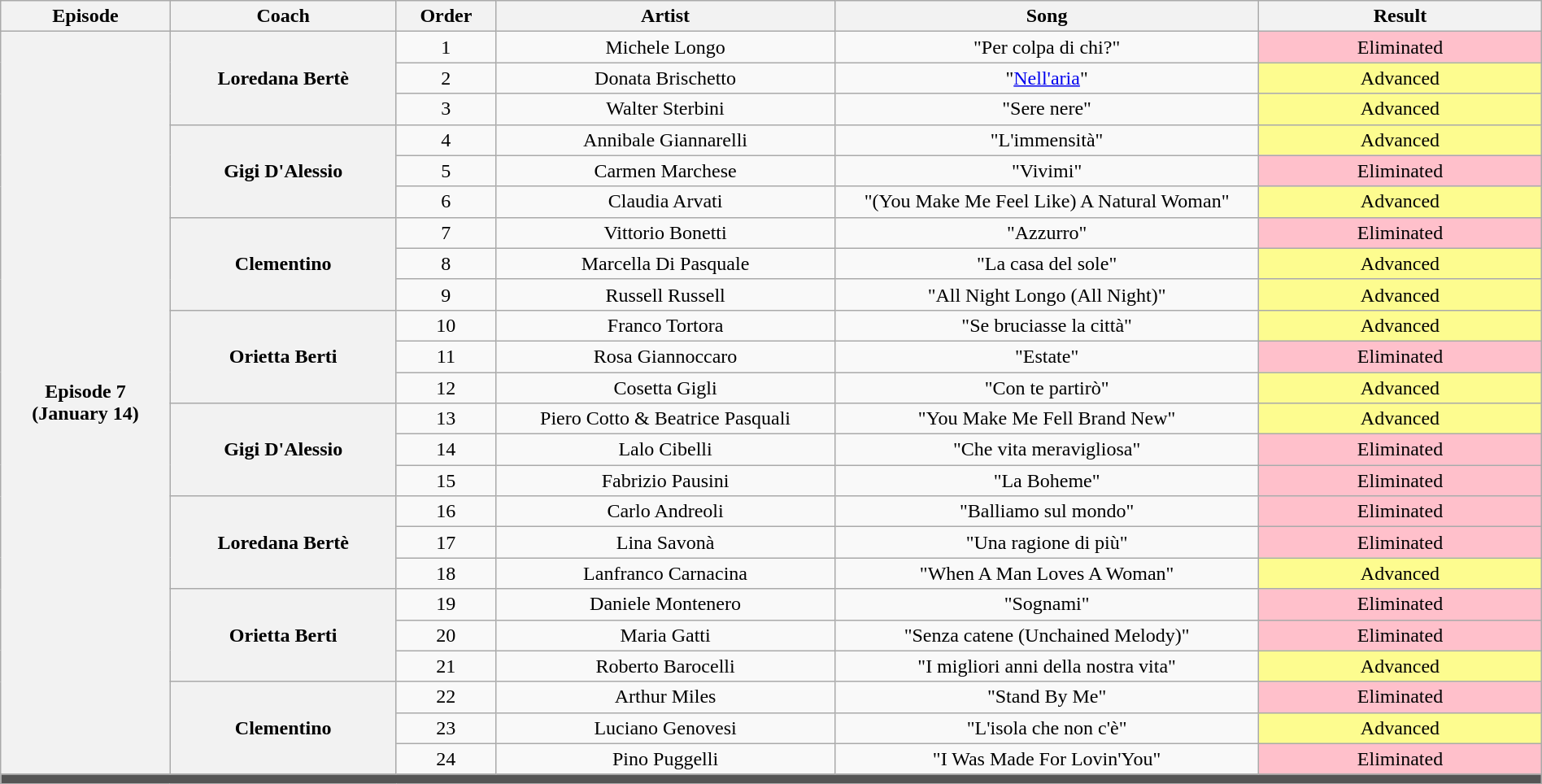<table class="wikitable" style="text-align: center; width:100%">
<tr>
<th style="width:06%">Episode</th>
<th style="width:08%">Coach</th>
<th style="width:03%">Order</th>
<th style="width:12%">Artist</th>
<th style="width:15%">Song</th>
<th style="width:10%">Result</th>
</tr>
<tr>
<th rowspan="24">Episode 7 <br> (January 14)</th>
<th rowspan="3">Loredana Bertè</th>
<td>1</td>
<td rowspan="1">Michele Longo</td>
<td>"Per colpa di chi?"</td>
<td style="background:pink">Eliminated</td>
</tr>
<tr>
<td>2</td>
<td>Donata Brischetto</td>
<td>"<a href='#'>Nell'aria</a>"</td>
<td style="background:#fdfc8f">Advanced</td>
</tr>
<tr>
<td>3</td>
<td>Walter Sterbini</td>
<td>"Sere nere"</td>
<td style="background:#fdfc8f">Advanced</td>
</tr>
<tr>
<th rowspan="3">Gigi D'Alessio</th>
<td>4</td>
<td>Annibale Giannarelli</td>
<td>"L'immensità"</td>
<td style="background:#fdfc8f">Advanced</td>
</tr>
<tr>
<td>5</td>
<td>Carmen Marchese</td>
<td>"Vivimi"</td>
<td style="background:pink">Eliminated</td>
</tr>
<tr>
<td>6</td>
<td>Claudia Arvati</td>
<td>"(You Make Me Feel Like) A Natural Woman"</td>
<td style="background:#fdfc8f">Advanced</td>
</tr>
<tr>
<th rowspan="3">Clementino</th>
<td>7</td>
<td>Vittorio Bonetti</td>
<td>"Azzurro"</td>
<td style="background:pink">Eliminated</td>
</tr>
<tr>
<td>8</td>
<td>Marcella Di Pasquale</td>
<td>"La casa del sole"</td>
<td style="background:#fdfc8f">Advanced</td>
</tr>
<tr>
<td>9</td>
<td>Russell Russell</td>
<td>"All Night Longo (All Night)"</td>
<td style="background:#fdfc8f">Advanced</td>
</tr>
<tr>
<th rowspan="3">Orietta Berti</th>
<td>10</td>
<td>Franco Tortora</td>
<td>"Se bruciasse la città"</td>
<td style="background:#fdfc8f">Advanced</td>
</tr>
<tr>
<td>11</td>
<td>Rosa Giannoccaro</td>
<td>"Estate"</td>
<td style="background:pink">Eliminated</td>
</tr>
<tr>
<td>12</td>
<td>Cosetta Gigli</td>
<td>"Con te partirò"</td>
<td style="background:#fdfc8f">Advanced</td>
</tr>
<tr>
<th rowspan="3">Gigi D'Alessio</th>
<td>13</td>
<td>Piero Cotto & Beatrice Pasquali</td>
<td>"You Make Me Fell Brand New"</td>
<td style="background:#fdfc8f">Advanced</td>
</tr>
<tr>
<td>14</td>
<td>Lalo Cibelli</td>
<td>"Che vita meravigliosa"</td>
<td style="background:pink">Eliminated</td>
</tr>
<tr>
<td>15</td>
<td>Fabrizio Pausini</td>
<td>"La Boheme"</td>
<td style="background:pink">Eliminated</td>
</tr>
<tr>
<th rowspan="3">Loredana Bertè</th>
<td>16</td>
<td>Carlo Andreoli</td>
<td>"Balliamo sul mondo"</td>
<td style="background:pink">Eliminated</td>
</tr>
<tr>
<td>17</td>
<td>Lina Savonà</td>
<td>"Una ragione di più"</td>
<td style="background:pink">Eliminated</td>
</tr>
<tr>
<td>18</td>
<td>Lanfranco Carnacina</td>
<td>"When A Man Loves A Woman"</td>
<td style="background:#fdfc8f">Advanced</td>
</tr>
<tr>
<th rowspan="3">Orietta Berti</th>
<td>19</td>
<td>Daniele Montenero</td>
<td>"Sognami"</td>
<td style="background:pink">Eliminated</td>
</tr>
<tr>
<td>20</td>
<td>Maria Gatti</td>
<td>"Senza catene (Unchained Melody)"</td>
<td style="background:pink">Eliminated</td>
</tr>
<tr>
<td>21</td>
<td>Roberto Barocelli</td>
<td>"I migliori anni della nostra vita"</td>
<td style="background:#fdfc8f">Advanced</td>
</tr>
<tr>
<th rowspan="3">Clementino</th>
<td>22</td>
<td>Arthur Miles</td>
<td>"Stand By Me"</td>
<td style="background:pink">Eliminated</td>
</tr>
<tr>
<td>23</td>
<td>Luciano Genovesi</td>
<td>"L'isola che non c'è"</td>
<td style="background:#fdfc8f">Advanced</td>
</tr>
<tr>
<td>24</td>
<td>Pino Puggelli</td>
<td>"I Was Made For Lovin'You"</td>
<td style="background:pink">Eliminated</td>
</tr>
<tr>
<th colspan="6" style="background:#555"></th>
</tr>
</table>
